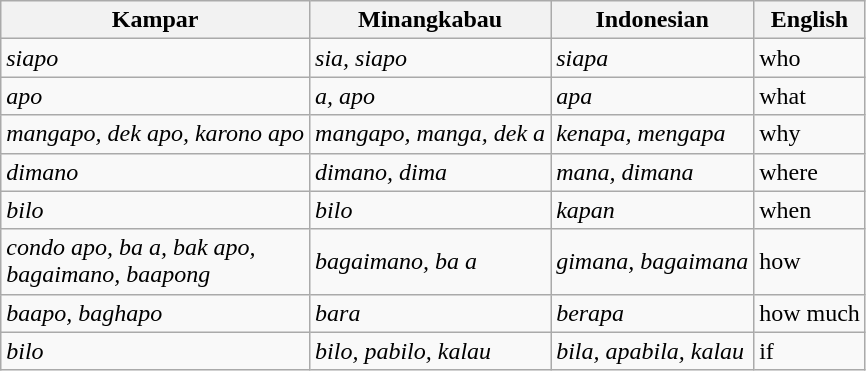<table class="wikitable">
<tr>
<th>Kampar</th>
<th>Minangkabau</th>
<th>Indonesian</th>
<th>English</th>
</tr>
<tr>
<td><em>siapo</em></td>
<td><em>sia, siapo</em></td>
<td><em>siapa</em></td>
<td>who</td>
</tr>
<tr>
<td><em>apo</em></td>
<td><em>a, apo</em></td>
<td><em>apa</em></td>
<td>what</td>
</tr>
<tr>
<td><em>mangapo, dek apo, karono apo</em></td>
<td><em>mangapo, manga, dek a</em></td>
<td><em>kenapa, mengapa</em></td>
<td>why</td>
</tr>
<tr>
<td><em>dimano</em></td>
<td><em>dimano, dima</em></td>
<td><em>mana, dimana</em></td>
<td>where</td>
</tr>
<tr>
<td><em>bilo</em></td>
<td><em>bilo</em></td>
<td><em>kapan</em></td>
<td>when</td>
</tr>
<tr>
<td><em>condo apo, ba a, bak apo,</em><br><em>bagaimano, baapong</em></td>
<td><em>bagaimano, ba a</em></td>
<td><em>gimana, bagaimana</em></td>
<td>how</td>
</tr>
<tr>
<td><em>baapo, baghapo</em></td>
<td><em>bara</em></td>
<td><em>berapa</em></td>
<td>how much</td>
</tr>
<tr>
<td><em>bilo</em></td>
<td><em>bilo, pabilo, kalau</em></td>
<td><em>bila, apabila, kalau</em></td>
<td>if</td>
</tr>
</table>
